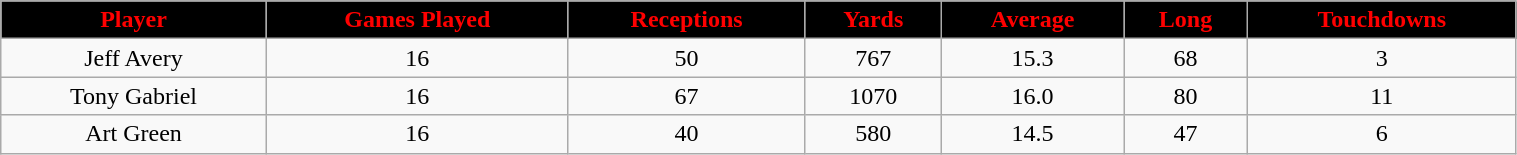<table class="wikitable" width="80%">
<tr align="center"  style="background:black;color:red;">
<td><strong>Player</strong></td>
<td><strong>Games Played</strong></td>
<td><strong>Receptions</strong></td>
<td><strong>Yards</strong></td>
<td><strong>Average</strong></td>
<td><strong>Long</strong></td>
<td><strong>Touchdowns</strong></td>
</tr>
<tr align="center" bgcolor="">
<td>Jeff Avery</td>
<td>16</td>
<td>50</td>
<td>767</td>
<td>15.3</td>
<td>68</td>
<td>3</td>
</tr>
<tr align="center" bgcolor="">
<td>Tony Gabriel</td>
<td>16</td>
<td>67</td>
<td>1070</td>
<td>16.0</td>
<td>80</td>
<td>11</td>
</tr>
<tr align="center" bgcolor="">
<td>Art Green</td>
<td>16</td>
<td>40</td>
<td>580</td>
<td>14.5</td>
<td>47</td>
<td>6</td>
</tr>
</table>
